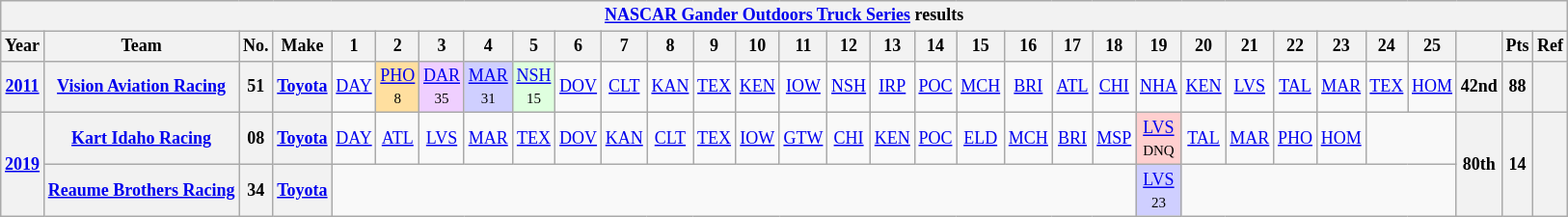<table class="wikitable" style="text-align:center; font-size:75%">
<tr>
<th colspan=45><a href='#'>NASCAR Gander Outdoors Truck Series</a> results</th>
</tr>
<tr>
<th>Year</th>
<th>Team</th>
<th>No.</th>
<th>Make</th>
<th>1</th>
<th>2</th>
<th>3</th>
<th>4</th>
<th>5</th>
<th>6</th>
<th>7</th>
<th>8</th>
<th>9</th>
<th>10</th>
<th>11</th>
<th>12</th>
<th>13</th>
<th>14</th>
<th>15</th>
<th>16</th>
<th>17</th>
<th>18</th>
<th>19</th>
<th>20</th>
<th>21</th>
<th>22</th>
<th>23</th>
<th>24</th>
<th>25</th>
<th></th>
<th>Pts</th>
<th>Ref</th>
</tr>
<tr>
<th><a href='#'>2011</a></th>
<th><a href='#'>Vision Aviation Racing</a></th>
<th>51</th>
<th><a href='#'>Toyota</a></th>
<td><a href='#'>DAY</a></td>
<td style="background:#FFDF9F;"><a href='#'>PHO</a><br><small>8</small></td>
<td style="background:#EFCFFF;"><a href='#'>DAR</a><br><small>35</small></td>
<td style="background:#CFCFFF;"><a href='#'>MAR</a><br><small>31</small></td>
<td style="background:#DFFFDF;"><a href='#'>NSH</a><br><small>15</small></td>
<td><a href='#'>DOV</a></td>
<td><a href='#'>CLT</a></td>
<td><a href='#'>KAN</a></td>
<td><a href='#'>TEX</a></td>
<td><a href='#'>KEN</a></td>
<td><a href='#'>IOW</a></td>
<td><a href='#'>NSH</a></td>
<td><a href='#'>IRP</a></td>
<td><a href='#'>POC</a></td>
<td><a href='#'>MCH</a></td>
<td><a href='#'>BRI</a></td>
<td><a href='#'>ATL</a></td>
<td><a href='#'>CHI</a></td>
<td><a href='#'>NHA</a></td>
<td><a href='#'>KEN</a></td>
<td><a href='#'>LVS</a></td>
<td><a href='#'>TAL</a></td>
<td><a href='#'>MAR</a></td>
<td><a href='#'>TEX</a></td>
<td><a href='#'>HOM</a></td>
<th>42nd</th>
<th>88</th>
<th></th>
</tr>
<tr>
<th rowspan=2><a href='#'>2019</a></th>
<th><a href='#'>Kart Idaho Racing</a></th>
<th>08</th>
<th><a href='#'>Toyota</a></th>
<td><a href='#'>DAY</a></td>
<td><a href='#'>ATL</a></td>
<td><a href='#'>LVS</a></td>
<td><a href='#'>MAR</a></td>
<td><a href='#'>TEX</a></td>
<td><a href='#'>DOV</a></td>
<td><a href='#'>KAN</a></td>
<td><a href='#'>CLT</a></td>
<td><a href='#'>TEX</a></td>
<td><a href='#'>IOW</a></td>
<td><a href='#'>GTW</a></td>
<td><a href='#'>CHI</a></td>
<td><a href='#'>KEN</a></td>
<td><a href='#'>POC</a></td>
<td><a href='#'>ELD</a></td>
<td><a href='#'>MCH</a></td>
<td><a href='#'>BRI</a></td>
<td><a href='#'>MSP</a></td>
<td style="background:#FFCFCF;"><a href='#'>LVS</a><br><small>DNQ</small></td>
<td><a href='#'>TAL</a></td>
<td><a href='#'>MAR</a></td>
<td><a href='#'>PHO</a></td>
<td><a href='#'>HOM</a></td>
<td colspan=2></td>
<th rowspan=2>80th</th>
<th rowspan=2>14</th>
<th rowspan=2></th>
</tr>
<tr>
<th><a href='#'>Reaume Brothers Racing</a></th>
<th>34</th>
<th><a href='#'>Toyota</a></th>
<td colspan=18></td>
<td style="background:#CFCFFF;"><a href='#'>LVS</a><br><small>23</small></td>
<td colspan=6></td>
</tr>
</table>
